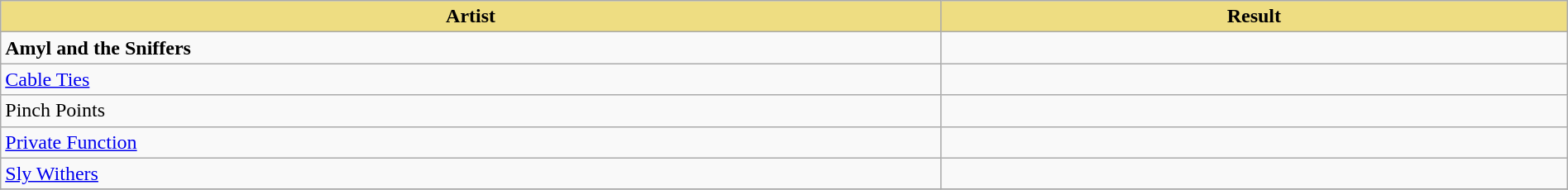<table class="wikitable" width=100%>
<tr>
<th style="width:15%;background:#EEDD82;">Artist</th>
<th style="width:10%;background:#EEDD82;">Result</th>
</tr>
<tr>
<td><strong>Amyl and the Sniffers</strong></td>
<td></td>
</tr>
<tr>
<td><a href='#'>Cable Ties</a></td>
<td></td>
</tr>
<tr>
<td>Pinch Points</td>
<td></td>
</tr>
<tr>
<td><a href='#'>Private Function</a></td>
<td></td>
</tr>
<tr>
<td><a href='#'>Sly Withers</a></td>
<td></td>
</tr>
<tr>
</tr>
</table>
